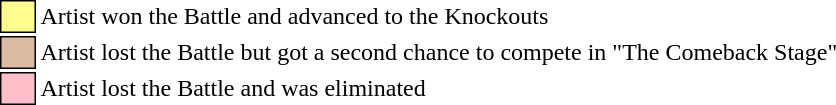<table class="toccolours" style="font-size: 100%">
<tr>
<td style="background:#fdfc8f; border:1px solid black">     </td>
<td>Artist won the Battle and advanced to the Knockouts</td>
</tr>
<tr>
<td style="background:#dbbba4; border:1px solid black">     </td>
<td>Artist lost the Battle but got a second chance to compete in "The Comeback Stage"</td>
</tr>
<tr>
<td style="background:pink; border:1px solid black">     </td>
<td>Artist lost the Battle and was eliminated</td>
</tr>
</table>
